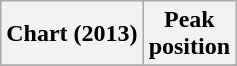<table class="wikitable sortable plainrowheaders">
<tr>
<th>Chart (2013)</th>
<th>Peak<br>position</th>
</tr>
<tr>
</tr>
</table>
